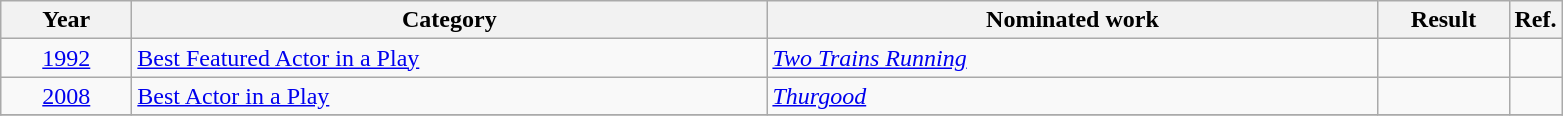<table class=wikitable>
<tr>
<th scope="col" style="width:5em;">Year</th>
<th scope="col" style="width:26em;">Category</th>
<th scope="col" style="width:25em;">Nominated work</th>
<th scope="col" style="width:5em;">Result</th>
<th>Ref.</th>
</tr>
<tr>
<td style="text-align:center;"><a href='#'>1992</a></td>
<td><a href='#'>Best Featured Actor in a Play</a></td>
<td><em><a href='#'>Two Trains Running</a></em></td>
<td></td>
<td style="text-align:center;"></td>
</tr>
<tr>
<td style="text-align:center;"><a href='#'>2008</a></td>
<td><a href='#'>Best Actor in a Play</a></td>
<td><em><a href='#'>Thurgood</a></em></td>
<td></td>
<td style="text-align:center;"></td>
</tr>
<tr>
</tr>
</table>
